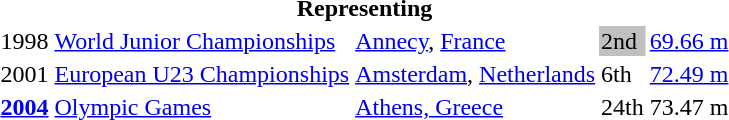<table>
<tr>
<th colspan="5">Representing </th>
</tr>
<tr>
<td>1998</td>
<td><a href='#'>World Junior Championships</a></td>
<td><a href='#'>Annecy</a>, <a href='#'>France</a></td>
<td bgcolor=silver>2nd</td>
<td><a href='#'>69.66 m</a></td>
</tr>
<tr>
<td>2001</td>
<td><a href='#'>European U23 Championships</a></td>
<td><a href='#'>Amsterdam</a>, <a href='#'>Netherlands</a></td>
<td>6th</td>
<td><a href='#'>72.49 m</a></td>
</tr>
<tr>
<td><strong><a href='#'>2004</a></strong></td>
<td><a href='#'>Olympic Games</a></td>
<td><a href='#'>Athens, Greece</a></td>
<td>24th</td>
<td>73.47 m</td>
</tr>
</table>
